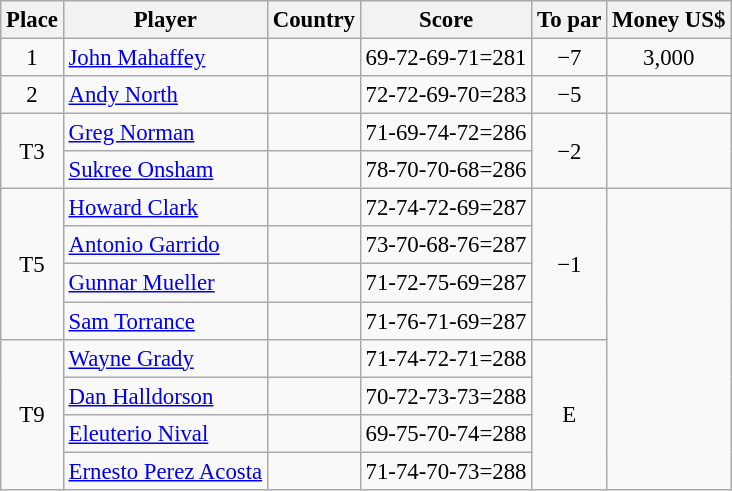<table class="wikitable" style="font-size:95%;">
<tr>
<th>Place</th>
<th>Player</th>
<th>Country</th>
<th>Score</th>
<th>To par</th>
<th>Money US$</th>
</tr>
<tr>
<td align=center>1</td>
<td><a href='#'>John Mahaffey</a></td>
<td></td>
<td>69-72-69-71=281</td>
<td align=center>−7</td>
<td align=center>3,000</td>
</tr>
<tr>
<td align=center>2</td>
<td><a href='#'>Andy North</a></td>
<td></td>
<td>72-72-69-70=283</td>
<td align=center>−5</td>
<td></td>
</tr>
<tr>
<td rowspan=2 align=center>T3</td>
<td><a href='#'>Greg Norman</a></td>
<td></td>
<td>71-69-74-72=286</td>
<td rowspan=2 align=center>−2</td>
<td rowspan=2></td>
</tr>
<tr>
<td><a href='#'>Sukree Onsham</a></td>
<td></td>
<td>78-70-70-68=286</td>
</tr>
<tr>
<td rowspan=4 align=center>T5</td>
<td><a href='#'>Howard Clark</a></td>
<td></td>
<td>72-74-72-69=287</td>
<td rowspan=4 align=center>−1</td>
<td rowspan=8></td>
</tr>
<tr>
<td><a href='#'>Antonio Garrido</a></td>
<td></td>
<td>73-70-68-76=287</td>
</tr>
<tr>
<td><a href='#'>Gunnar Mueller</a></td>
<td></td>
<td>71-72-75-69=287</td>
</tr>
<tr>
<td><a href='#'>Sam Torrance</a></td>
<td></td>
<td>71-76-71-69=287</td>
</tr>
<tr>
<td rowspan=4 align=center>T9</td>
<td><a href='#'>Wayne Grady</a></td>
<td></td>
<td>71-74-72-71=288</td>
<td rowspan="4" align="center">E</td>
</tr>
<tr>
<td><a href='#'>Dan Halldorson</a></td>
<td></td>
<td>70-72-73-73=288</td>
</tr>
<tr>
<td><a href='#'>Eleuterio Nival</a></td>
<td></td>
<td>69-75-70-74=288</td>
</tr>
<tr>
<td><a href='#'>Ernesto Perez Acosta</a></td>
<td></td>
<td>71-74-70-73=288</td>
</tr>
</table>
